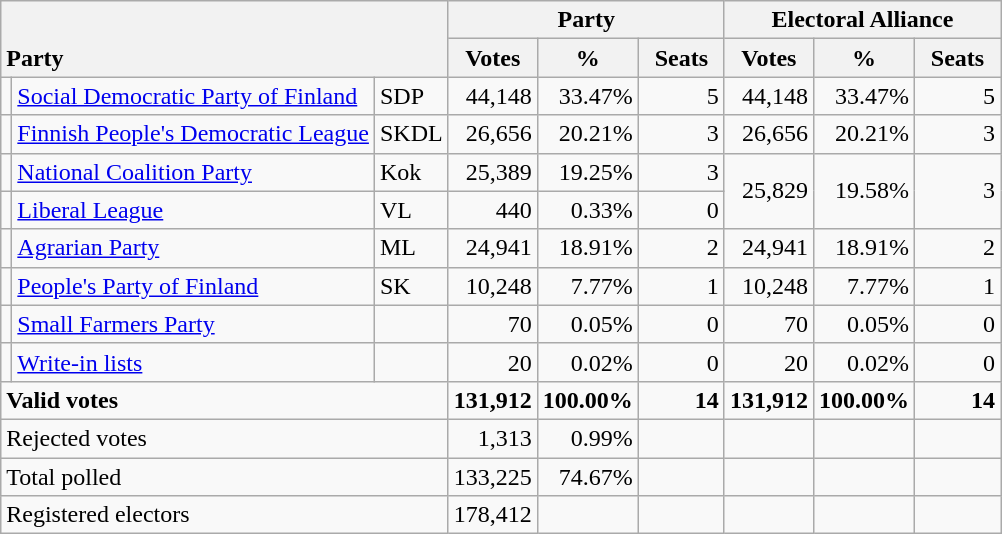<table class="wikitable" border="1" style="text-align:right;">
<tr>
<th style="text-align:left;" valign=bottom rowspan=2 colspan=3>Party</th>
<th colspan=3>Party</th>
<th colspan=3>Electoral Alliance</th>
</tr>
<tr>
<th align=center valign=bottom width="50">Votes</th>
<th align=center valign=bottom width="50">%</th>
<th align=center valign=bottom width="50">Seats</th>
<th align=center valign=bottom width="50">Votes</th>
<th align=center valign=bottom width="50">%</th>
<th align=center valign=bottom width="50">Seats</th>
</tr>
<tr>
<td></td>
<td align=left style="white-space: nowrap;"><a href='#'>Social Democratic Party of Finland</a></td>
<td align=left>SDP</td>
<td>44,148</td>
<td>33.47%</td>
<td>5</td>
<td>44,148</td>
<td>33.47%</td>
<td>5</td>
</tr>
<tr>
<td></td>
<td align=left><a href='#'>Finnish People's Democratic League</a></td>
<td align=left>SKDL</td>
<td>26,656</td>
<td>20.21%</td>
<td>3</td>
<td>26,656</td>
<td>20.21%</td>
<td>3</td>
</tr>
<tr>
<td></td>
<td align=left><a href='#'>National Coalition Party</a></td>
<td align=left>Kok</td>
<td>25,389</td>
<td>19.25%</td>
<td>3</td>
<td rowspan=2>25,829</td>
<td rowspan=2>19.58%</td>
<td rowspan=2>3</td>
</tr>
<tr>
<td></td>
<td align=left><a href='#'>Liberal League</a></td>
<td align=left>VL</td>
<td>440</td>
<td>0.33%</td>
<td>0</td>
</tr>
<tr>
<td></td>
<td align=left><a href='#'>Agrarian Party</a></td>
<td align=left>ML</td>
<td>24,941</td>
<td>18.91%</td>
<td>2</td>
<td>24,941</td>
<td>18.91%</td>
<td>2</td>
</tr>
<tr>
<td></td>
<td align=left><a href='#'>People's Party of Finland</a></td>
<td align=left>SK</td>
<td>10,248</td>
<td>7.77%</td>
<td>1</td>
<td>10,248</td>
<td>7.77%</td>
<td>1</td>
</tr>
<tr>
<td></td>
<td align=left><a href='#'>Small Farmers Party</a></td>
<td align=left></td>
<td>70</td>
<td>0.05%</td>
<td>0</td>
<td>70</td>
<td>0.05%</td>
<td>0</td>
</tr>
<tr>
<td></td>
<td align=left><a href='#'>Write-in lists</a></td>
<td align=left></td>
<td>20</td>
<td>0.02%</td>
<td>0</td>
<td>20</td>
<td>0.02%</td>
<td>0</td>
</tr>
<tr style="font-weight:bold">
<td align=left colspan=3>Valid votes</td>
<td>131,912</td>
<td>100.00%</td>
<td>14</td>
<td>131,912</td>
<td>100.00%</td>
<td>14</td>
</tr>
<tr>
<td align=left colspan=3>Rejected votes</td>
<td>1,313</td>
<td>0.99%</td>
<td></td>
<td></td>
<td></td>
<td></td>
</tr>
<tr>
<td align=left colspan=3>Total polled</td>
<td>133,225</td>
<td>74.67%</td>
<td></td>
<td></td>
<td></td>
<td></td>
</tr>
<tr>
<td align=left colspan=3>Registered electors</td>
<td>178,412</td>
<td></td>
<td></td>
<td></td>
<td></td>
<td></td>
</tr>
</table>
